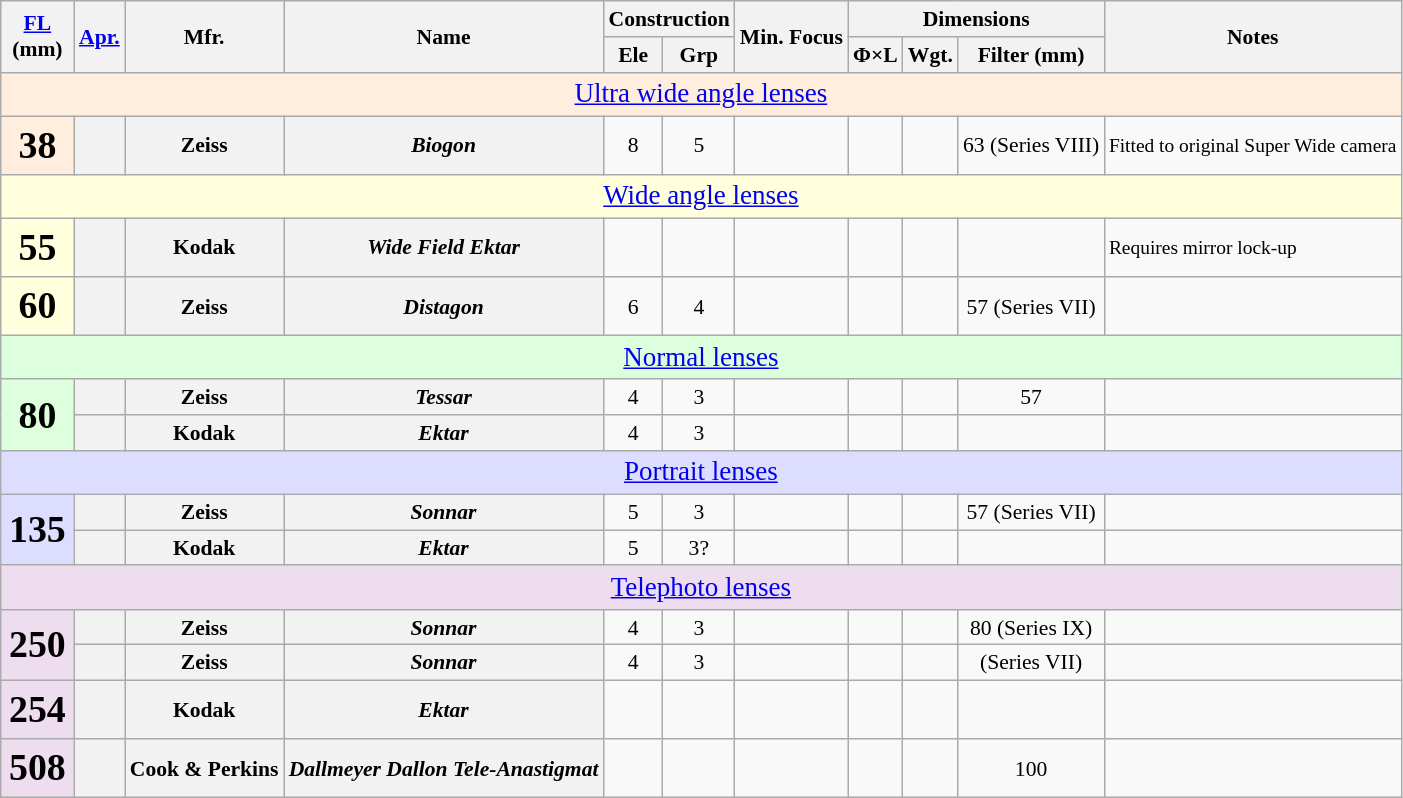<table class="wikitable sortable" style="font-size:90%;text-align:center;">
<tr>
<th rowspan=2><a href='#'>FL</a><br>(mm)</th>
<th rowspan=2><a href='#'>Apr.</a></th>
<th rowspan=2>Mfr.</th>
<th rowspan=2>Name</th>
<th colspan=2>Construction</th>
<th rowspan=2>Min. Focus</th>
<th colspan=3>Dimensions</th>
<th rowspan=2 class="unsortable">Notes</th>
</tr>
<tr>
<th>Ele</th>
<th>Grp</th>
<th>Φ×L</th>
<th>Wgt.</th>
<th>Filter (mm)</th>
</tr>
<tr>
<td colspan=11 style="font-size:125%;background:#fed;" data-sort-value="zzzb"><a href='#'>Ultra wide angle lenses</a></td>
</tr>
<tr>
<th style="background:#fed;font-size:175%;">38</th>
<th></th>
<th>Zeiss</th>
<th><em>Biogon</em></th>
<td>8</td>
<td>5</td>
<td></td>
<td></td>
<td></td>
<td>63 (Series VIII)</td>
<td style="font-size:90%;text-align:left">Fitted to original Super Wide camera</td>
</tr>
<tr>
<td colspan=11 style="font-size:125%;background:#ffd;" data-sort-value="zzzc"><a href='#'>Wide angle lenses</a></td>
</tr>
<tr>
<th style="background:#ffd;font-size:175%;">55</th>
<th></th>
<th>Kodak</th>
<th><em>Wide Field Ektar</em></th>
<td></td>
<td></td>
<td></td>
<td></td>
<td></td>
<td></td>
<td style="font-size:90%;text-align:left">Requires mirror lock-up</td>
</tr>
<tr>
<th style="background:#ffd;font-size:175%;">60</th>
<th></th>
<th>Zeiss</th>
<th><em>Distagon</em></th>
<td>6</td>
<td>4</td>
<td></td>
<td></td>
<td></td>
<td>57 (Series VII)</td>
<td style="font-size:90%;text-align:left"></td>
</tr>
<tr>
<td colspan=11 style="font-size:125%;background:#dfd;" data-sort-value="zzzd"><a href='#'>Normal lenses</a></td>
</tr>
<tr>
<th style="background:#dfd;font-size:175%;" rowspan=2>80</th>
<th></th>
<th>Zeiss</th>
<th><em>Tessar</em></th>
<td>4</td>
<td>3</td>
<td></td>
<td></td>
<td></td>
<td>57</td>
<td style="font-size:90%;text-align:left"></td>
</tr>
<tr>
<th></th>
<th>Kodak</th>
<th><em>Ektar</em></th>
<td>4</td>
<td>3</td>
<td></td>
<td></td>
<td></td>
<td></td>
<td style="font-size:90%;text-align:left"></td>
</tr>
<tr>
<td colspan=11 style="font-size:125%;background:#ddf;" data-sort-value="zzze"><a href='#'>Portrait lenses</a></td>
</tr>
<tr>
<th style="background:#ddf;font-size:175%;" rowspan=2>135</th>
<th></th>
<th>Zeiss</th>
<th><em>Sonnar</em></th>
<td>5</td>
<td>3</td>
<td></td>
<td></td>
<td></td>
<td>57 (Series VII)</td>
<td style="font-size:90%;text-align:left"></td>
</tr>
<tr>
<th></th>
<th>Kodak</th>
<th><em>Ektar</em></th>
<td>5</td>
<td>3?</td>
<td></td>
<td></td>
<td></td>
<td></td>
<td style="font-size:90%;text-align:left"></td>
</tr>
<tr>
<td colspan=11 style="font-size:125%;background:#ede;" data-sort-value="zzzf"><a href='#'>Telephoto lenses</a></td>
</tr>
<tr>
<th style="background:#ede;font-size:175%;" rowspan=2>250</th>
<th></th>
<th>Zeiss</th>
<th><em>Sonnar</em></th>
<td>4</td>
<td>3</td>
<td></td>
<td></td>
<td></td>
<td>80 (Series IX)</td>
<td style="font-size:90%;text-align:left"></td>
</tr>
<tr>
<th></th>
<th>Zeiss</th>
<th><em>Sonnar</em></th>
<td>4</td>
<td>3</td>
<td></td>
<td></td>
<td></td>
<td>(Series VII)</td>
<td style="font-size:90%;text-align:left"></td>
</tr>
<tr>
<th style="background:#ede;font-size:175%;">254</th>
<th></th>
<th>Kodak</th>
<th><em>Ektar</em></th>
<td></td>
<td></td>
<td></td>
<td></td>
<td></td>
<td></td>
<td style="font-size:90%;text-align:left"></td>
</tr>
<tr>
<th style="background:#ede;font-size:175%;">508</th>
<th></th>
<th>Cook & Perkins</th>
<th><em>Dallmeyer Dallon Tele-Anastigmat</em></th>
<td></td>
<td></td>
<td></td>
<td></td>
<td></td>
<td>100</td>
<td style="font-size:90%;text-align:left"></td>
</tr>
</table>
